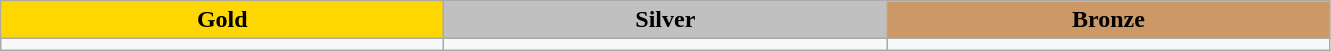<table class="wikitable">
<tr align="center">
<td bgcolor="gold" style="width:18em"><strong>Gold</strong></td>
<td bgcolor="silver" style="width:18em"><strong>Silver</strong></td>
<td bgcolor="CC9966" style="width:18em"><strong>Bronze</strong></td>
</tr>
<tr valign="top">
<td></td>
<td></td>
<td></td>
</tr>
</table>
